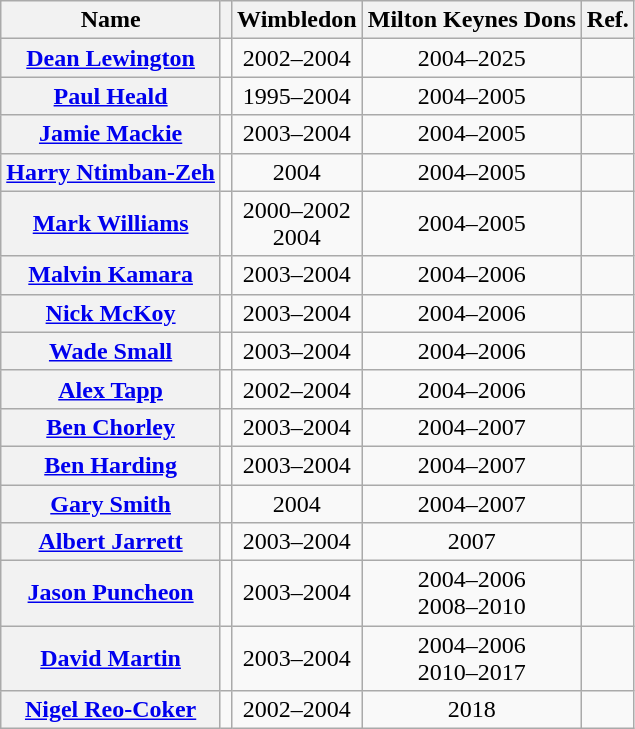<table class="wikitable plainrowheaders">
<tr>
<th scope="col">Name</th>
<th scope="col"></th>
<th scope="col">Wimbledon</th>
<th scope="col">Milton Keynes Dons</th>
<th scope="col">Ref.</th>
</tr>
<tr>
<th scope="row"> <a href='#'>Dean Lewington</a></th>
<td></td>
<td style="text-align:center;">2002–2004</td>
<td style="text-align:center;">2004–2025</td>
<td style="text-align:center;"></td>
</tr>
<tr>
<th scope="row"> <a href='#'>Paul Heald</a></th>
<td></td>
<td style="text-align:center;">1995–2004</td>
<td style="text-align:center;">2004–2005</td>
<td style="text-align:center;"></td>
</tr>
<tr>
<th scope="row"> <a href='#'>Jamie Mackie</a></th>
<td></td>
<td style="text-align:center;">2003–2004</td>
<td style="text-align:center;">2004–2005</td>
<td style="text-align:center;"></td>
</tr>
<tr>
<th scope="row"> <a href='#'>Harry Ntimban-Zeh</a></th>
<td></td>
<td style="text-align:center;">2004</td>
<td style="text-align:center;">2004–2005</td>
<td style="text-align:center;"></td>
</tr>
<tr>
<th scope="row"> <a href='#'>Mark Williams</a></th>
<td></td>
<td style="text-align:center;">2000–2002<br>2004</td>
<td style="text-align:center;">2004–2005</td>
<td style="text-align:center;"></td>
</tr>
<tr>
<th scope="row"> <a href='#'>Malvin Kamara</a></th>
<td></td>
<td style="text-align:center;">2003–2004</td>
<td style="text-align:center;">2004–2006</td>
<td style="text-align:center;"></td>
</tr>
<tr>
<th scope="row"> <a href='#'>Nick McKoy</a></th>
<td></td>
<td style="text-align:center;">2003–2004</td>
<td style="text-align:center;">2004–2006</td>
<td style="text-align:center;"></td>
</tr>
<tr>
<th scope="row"> <a href='#'>Wade Small</a></th>
<td></td>
<td style="text-align:center;">2003–2004</td>
<td style="text-align:center;">2004–2006</td>
<td style="text-align:center;"></td>
</tr>
<tr>
<th scope="row"> <a href='#'>Alex Tapp</a></th>
<td></td>
<td style="text-align:center;">2002–2004</td>
<td style="text-align:center;">2004–2006</td>
<td style="text-align:center;"></td>
</tr>
<tr>
<th scope="row"> <a href='#'>Ben Chorley</a></th>
<td></td>
<td style="text-align:center;">2003–2004</td>
<td style="text-align:center;">2004–2007</td>
<td style="text-align:center;"></td>
</tr>
<tr>
<th scope="row"> <a href='#'>Ben Harding</a></th>
<td></td>
<td style="text-align:center;">2003–2004</td>
<td style="text-align:center;">2004–2007</td>
<td style="text-align:center;"></td>
</tr>
<tr>
<th scope="row"> <a href='#'>Gary Smith</a></th>
<td></td>
<td style="text-align:center;">2004</td>
<td style="text-align:center;">2004–2007</td>
<td style="text-align:center;"></td>
</tr>
<tr>
<th scope="row"> <a href='#'>Albert Jarrett</a></th>
<td></td>
<td style="text-align:center;">2003–2004</td>
<td style="text-align:center;">2007</td>
<td style="text-align:center;"></td>
</tr>
<tr>
<th scope="row"> <a href='#'>Jason Puncheon</a></th>
<td></td>
<td style="text-align:center;">2003–2004</td>
<td style="text-align:center;">2004–2006<br>2008–2010</td>
<td style="text-align:center;"></td>
</tr>
<tr>
<th scope="row"> <a href='#'>David Martin</a></th>
<td></td>
<td style="text-align:center;">2003–2004</td>
<td style="text-align:center;">2004–2006<br>2010–2017</td>
<td style="text-align:center;"></td>
</tr>
<tr>
<th scope="row"> <a href='#'>Nigel Reo-Coker</a></th>
<td></td>
<td style="text-align:center;">2002–2004</td>
<td style="text-align:center;">2018</td>
<td style="text-align:center;"></td>
</tr>
</table>
